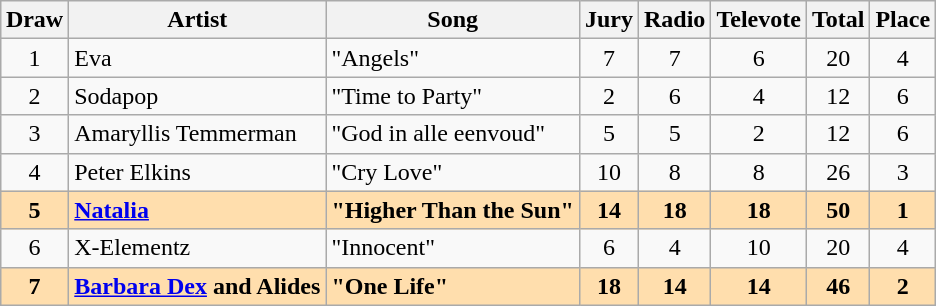<table class="sortable wikitable" style="margin: 1em auto 1em auto; text-align:center;">
<tr>
<th>Draw</th>
<th>Artist</th>
<th>Song</th>
<th>Jury</th>
<th>Radio</th>
<th>Televote</th>
<th>Total</th>
<th>Place</th>
</tr>
<tr>
<td>1</td>
<td align="left">Eva</td>
<td align="left">"Angels"</td>
<td>7</td>
<td>7</td>
<td>6</td>
<td>20</td>
<td>4</td>
</tr>
<tr>
<td>2</td>
<td align="left">Sodapop</td>
<td align="left">"Time to Party"</td>
<td>2</td>
<td>6</td>
<td>4</td>
<td>12</td>
<td>6</td>
</tr>
<tr>
<td>3</td>
<td align="left">Amaryllis Temmerman</td>
<td align="left">"God in alle eenvoud"</td>
<td>5</td>
<td>5</td>
<td>2</td>
<td>12</td>
<td>6</td>
</tr>
<tr>
<td>4</td>
<td align="left">Peter Elkins</td>
<td align="left">"Cry Love"</td>
<td>10</td>
<td>8</td>
<td>8</td>
<td>26</td>
<td>3</td>
</tr>
<tr style="font-weight:bold; background:navajowhite;">
<td>5</td>
<td align="left"><a href='#'>Natalia</a></td>
<td align="left">"Higher Than the Sun"</td>
<td>14</td>
<td>18</td>
<td>18</td>
<td>50</td>
<td>1</td>
</tr>
<tr>
<td>6</td>
<td align="left">X-Elementz</td>
<td align="left">"Innocent"</td>
<td>6</td>
<td>4</td>
<td>10</td>
<td>20</td>
<td>4</td>
</tr>
<tr style="font-weight:bold; background:navajowhite;">
<td>7</td>
<td align="left"><a href='#'>Barbara Dex</a> and Alides</td>
<td align="left">"One Life"</td>
<td>18</td>
<td>14</td>
<td>14</td>
<td>46</td>
<td>2</td>
</tr>
</table>
